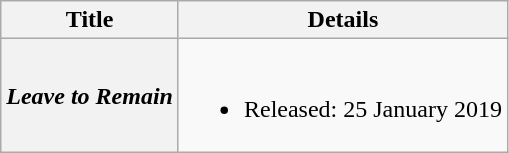<table class="wikitable plainrowheaders" style="text-align:center;">
<tr>
<th>Title</th>
<th>Details</th>
</tr>
<tr>
<th scope="row"><em>Leave to Remain</em></th>
<td><br><ul><li>Released: 25 January 2019</li></ul></td>
</tr>
</table>
